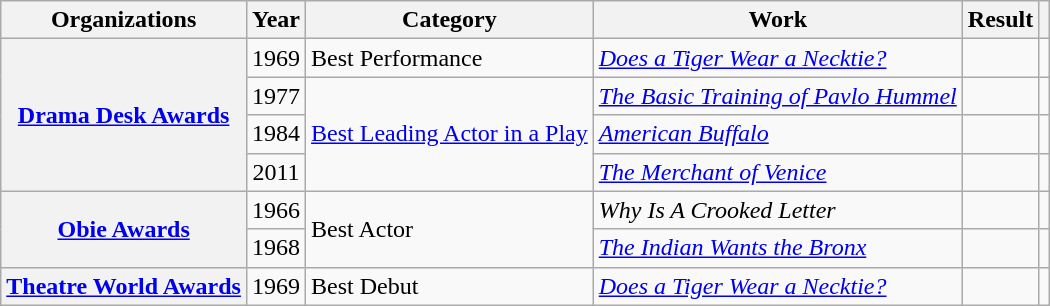<table class= "wikitable plainrowheaders sortable">
<tr>
<th>Organizations</th>
<th scope="col">Year</th>
<th scope="col">Category</th>
<th scope="col">Work</th>
<th scope="col">Result</th>
<th scope="col" class="unsortable"></th>
</tr>
<tr>
<th rowspan="4", scope="row"><a href='#'>Drama Desk Awards</a></th>
<td align="center">1969</td>
<td>Best Performance</td>
<td><em><a href='#'>Does a Tiger Wear a Necktie?</a></em></td>
<td></td>
<td align="center"></td>
</tr>
<tr>
<td align="center">1977</td>
<td rowspan="3"><a href='#'>Best Leading Actor in a Play</a></td>
<td><em><a href='#'>The Basic Training of Pavlo Hummel</a></em></td>
<td></td>
<td align="center"></td>
</tr>
<tr>
<td align="center">1984</td>
<td><em><a href='#'>American Buffalo</a></em></td>
<td></td>
<td align="center"></td>
</tr>
<tr>
<td align="center">2011</td>
<td><em><a href='#'>The Merchant of Venice</a></em></td>
<td></td>
<td align="center"></td>
</tr>
<tr>
<th rowspan="2", scope="row"><a href='#'>Obie Awards</a></th>
<td align="center">1966</td>
<td rowspan="2">Best Actor</td>
<td><em>Why Is A Crooked Letter</em></td>
<td></td>
<td align="center"></td>
</tr>
<tr>
<td align="center">1968</td>
<td><em><a href='#'>The Indian Wants the Bronx</a></em></td>
<td></td>
<td align="center"></td>
</tr>
<tr>
<th rowspan="1", scope="row"><a href='#'>Theatre World Awards</a></th>
<td align="center">1969</td>
<td>Best Debut</td>
<td><em><a href='#'>Does a Tiger Wear a Necktie?</a></em></td>
<td></td>
<td align="center"></td>
</tr>
</table>
